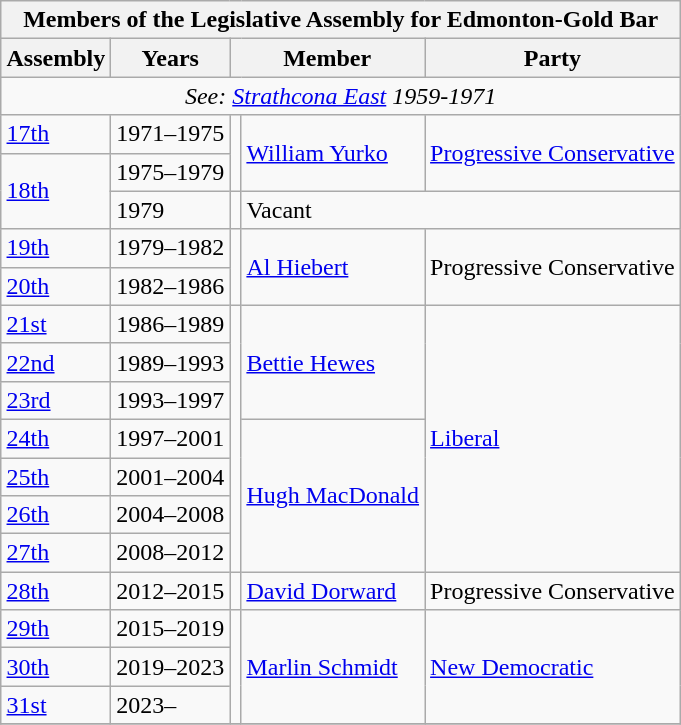<table class="wikitable" align=right>
<tr>
<th colspan=5>Members of the Legislative Assembly for Edmonton-Gold Bar</th>
</tr>
<tr>
<th>Assembly</th>
<th>Years</th>
<th colspan="2">Member</th>
<th>Party</th>
</tr>
<tr>
<td align="center" colspan=5><em>See: <a href='#'>Strathcona East</a> 1959-1971</em></td>
</tr>
<tr>
<td><a href='#'>17th</a></td>
<td>1971–1975</td>
<td rowspan=2 ></td>
<td rowspan=2><a href='#'>William Yurko</a></td>
<td rowspan=2><a href='#'>Progressive Conservative</a></td>
</tr>
<tr>
<td rowspan=2><a href='#'>18th</a></td>
<td>1975–1979</td>
</tr>
<tr>
<td>1979</td>
<td></td>
<td colspan=2>Vacant</td>
</tr>
<tr>
<td><a href='#'>19th</a></td>
<td>1979–1982</td>
<td rowspan=2 ></td>
<td rowspan=2><a href='#'>Al Hiebert</a></td>
<td rowspan=2>Progressive Conservative</td>
</tr>
<tr>
<td><a href='#'>20th</a></td>
<td>1982–1986</td>
</tr>
<tr>
<td><a href='#'>21st</a></td>
<td>1986–1989</td>
<td rowspan=7 ></td>
<td rowspan=3><a href='#'>Bettie Hewes</a></td>
<td rowspan=7><a href='#'>Liberal</a></td>
</tr>
<tr>
<td><a href='#'>22nd</a></td>
<td>1989–1993</td>
</tr>
<tr>
<td><a href='#'>23rd</a></td>
<td>1993–1997</td>
</tr>
<tr>
<td><a href='#'>24th</a></td>
<td>1997–2001</td>
<td rowspan=4><a href='#'>Hugh MacDonald</a></td>
</tr>
<tr>
<td><a href='#'>25th</a></td>
<td>2001–2004</td>
</tr>
<tr>
<td><a href='#'>26th</a></td>
<td>2004–2008</td>
</tr>
<tr>
<td><a href='#'>27th</a></td>
<td>2008–2012</td>
</tr>
<tr>
<td><a href='#'>28th</a></td>
<td>2012–2015</td>
<td rowspan=1 ></td>
<td rowspan=1><a href='#'>David Dorward</a></td>
<td rowspan=1>Progressive Conservative</td>
</tr>
<tr>
<td><a href='#'>29th</a></td>
<td>2015–2019</td>
<td rowspan=3 ></td>
<td rowspan=3><a href='#'>Marlin Schmidt</a></td>
<td rowspan=3><a href='#'>New Democratic</a></td>
</tr>
<tr>
<td><a href='#'>30th</a></td>
<td>2019–2023</td>
</tr>
<tr>
<td><a href='#'>31st</a></td>
<td>2023–</td>
</tr>
<tr>
</tr>
</table>
